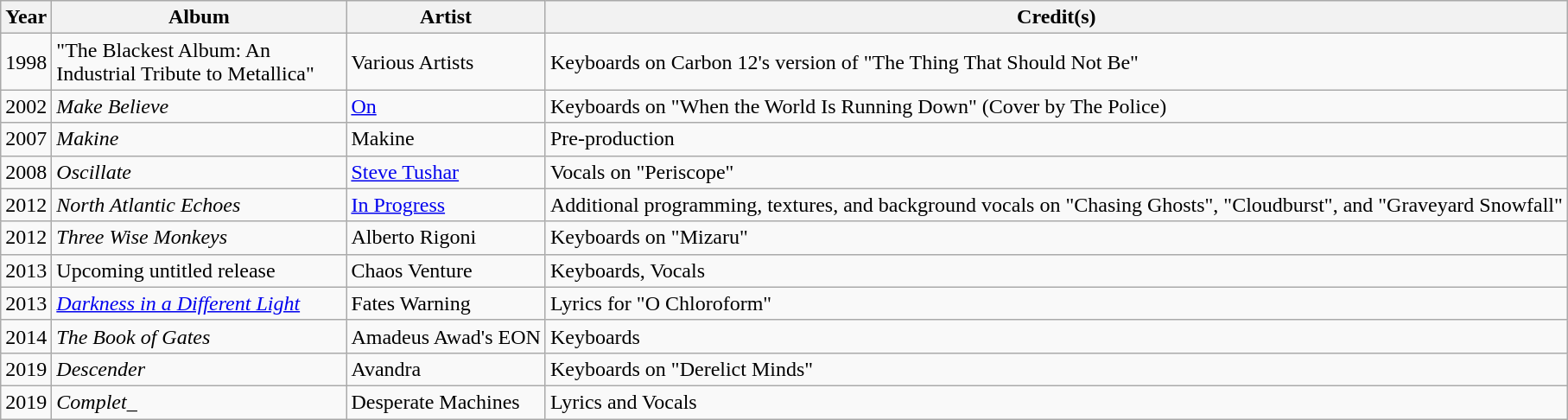<table class="wikitable">
<tr>
<th>Year</th>
<th width="220">Album</th>
<th>Artist</th>
<th>Credit(s)</th>
</tr>
<tr>
<td>1998</td>
<td>"The Blackest Album: An Industrial Tribute to Metallica"</td>
<td>Various Artists</td>
<td>Keyboards on Carbon 12's version of "The Thing That Should Not Be"</td>
</tr>
<tr>
<td>2002</td>
<td><em>Make Believe</em></td>
<td><a href='#'>On</a></td>
<td>Keyboards on "When the World Is Running Down" (Cover by The Police)</td>
</tr>
<tr>
<td>2007</td>
<td><em>Makine</em></td>
<td>Makine</td>
<td>Pre-production</td>
</tr>
<tr>
<td>2008</td>
<td><em>Oscillate</em></td>
<td><a href='#'>Steve Tushar</a></td>
<td>Vocals on "Periscope"</td>
</tr>
<tr>
<td>2012</td>
<td><em>North Atlantic Echoes</em></td>
<td><a href='#'>In Progress</a></td>
<td>Additional programming, textures, and background vocals on "Chasing Ghosts", "Cloudburst", and "Graveyard Snowfall"</td>
</tr>
<tr>
<td>2012</td>
<td><em>Three Wise Monkeys</em></td>
<td>Alberto Rigoni</td>
<td>Keyboards on "Mizaru"</td>
</tr>
<tr>
<td>2013</td>
<td>Upcoming untitled release</td>
<td>Chaos Venture</td>
<td>Keyboards, Vocals</td>
</tr>
<tr>
<td>2013</td>
<td><em><a href='#'>Darkness in a Different Light</a></em></td>
<td>Fates Warning</td>
<td>Lyrics for "O Chloroform"</td>
</tr>
<tr>
<td>2014</td>
<td><em>The Book of Gates</em></td>
<td>Amadeus Awad's EON</td>
<td>Keyboards</td>
</tr>
<tr>
<td>2019</td>
<td><em>Descender</em></td>
<td>Avandra</td>
<td>Keyboards on "Derelict Minds"</td>
</tr>
<tr>
<td>2019</td>
<td><em>Complet_</em></td>
<td>Desperate Machines</td>
<td>Lyrics and Vocals</td>
</tr>
</table>
